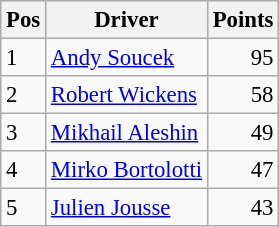<table class="wikitable" style="font-size: 95%;">
<tr>
<th>Pos</th>
<th>Driver</th>
<th>Points</th>
</tr>
<tr>
<td>1</td>
<td> <a href='#'>Andy Soucek</a></td>
<td align="right">95</td>
</tr>
<tr>
<td>2</td>
<td> <a href='#'>Robert Wickens</a></td>
<td align="right">58</td>
</tr>
<tr>
<td>3</td>
<td> <a href='#'>Mikhail Aleshin</a></td>
<td align="right">49</td>
</tr>
<tr>
<td>4</td>
<td> <a href='#'>Mirko Bortolotti</a></td>
<td align="right">47</td>
</tr>
<tr>
<td>5</td>
<td> <a href='#'>Julien Jousse</a></td>
<td align="right">43</td>
</tr>
</table>
